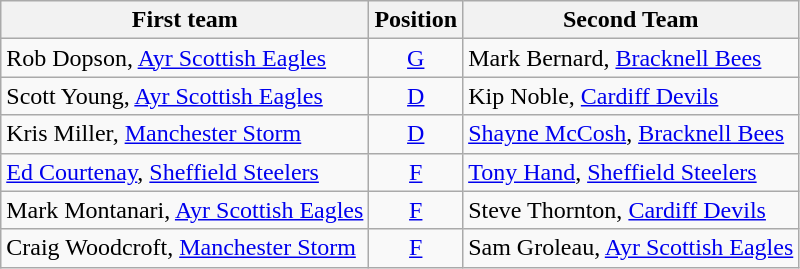<table class="wikitable">
<tr>
<th>First team</th>
<th>Position</th>
<th>Second Team</th>
</tr>
<tr>
<td>Rob Dopson, <a href='#'>Ayr Scottish Eagles</a></td>
<td align=center><a href='#'>G</a></td>
<td>Mark Bernard, <a href='#'>Bracknell Bees</a></td>
</tr>
<tr>
<td>Scott Young, <a href='#'>Ayr Scottish Eagles</a></td>
<td align=center><a href='#'>D</a></td>
<td>Kip Noble, <a href='#'>Cardiff Devils</a></td>
</tr>
<tr>
<td>Kris Miller, <a href='#'>Manchester Storm</a></td>
<td align=center><a href='#'>D</a></td>
<td><a href='#'>Shayne McCosh</a>, <a href='#'>Bracknell Bees</a></td>
</tr>
<tr>
<td><a href='#'>Ed Courtenay</a>, <a href='#'>Sheffield Steelers</a></td>
<td align=center><a href='#'>F</a></td>
<td><a href='#'>Tony Hand</a>, <a href='#'>Sheffield Steelers</a></td>
</tr>
<tr>
<td>Mark Montanari, <a href='#'>Ayr Scottish Eagles</a></td>
<td align=center><a href='#'>F</a></td>
<td>Steve Thornton, <a href='#'>Cardiff Devils</a></td>
</tr>
<tr>
<td>Craig Woodcroft, <a href='#'>Manchester Storm</a></td>
<td align=center><a href='#'>F</a></td>
<td>Sam Groleau, <a href='#'>Ayr Scottish Eagles</a></td>
</tr>
</table>
